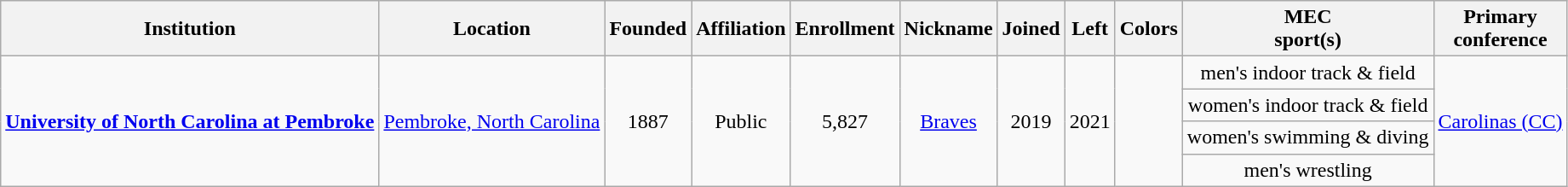<table class="wikitable sortable" style="text-align:center;">
<tr>
<th>Institution</th>
<th>Location</th>
<th>Founded</th>
<th>Affiliation</th>
<th>Enrollment</th>
<th>Nickname</th>
<th>Joined</th>
<th>Left</th>
<th class="unsortable">Colors</th>
<th>MEC<br>sport(s)</th>
<th>Primary<br>conference</th>
</tr>
<tr>
<td rowspan="4"><strong><a href='#'>University of North Carolina at Pembroke</a></strong></td>
<td rowspan="4"><a href='#'>Pembroke, North Carolina</a></td>
<td rowspan="4">1887</td>
<td rowspan="4">Public</td>
<td rowspan="4">5,827</td>
<td rowspan="4"><a href='#'>Braves</a></td>
<td rowspan="4">2019</td>
<td rowspan="4">2021</td>
<td rowspan="4"> </td>
<td>men's indoor track & field</td>
<td rowspan="4"><a href='#'>Carolinas (CC)</a></td>
</tr>
<tr>
<td>women's indoor track & field</td>
</tr>
<tr>
<td>women's swimming & diving</td>
</tr>
<tr>
<td>men's wrestling</td>
</tr>
</table>
